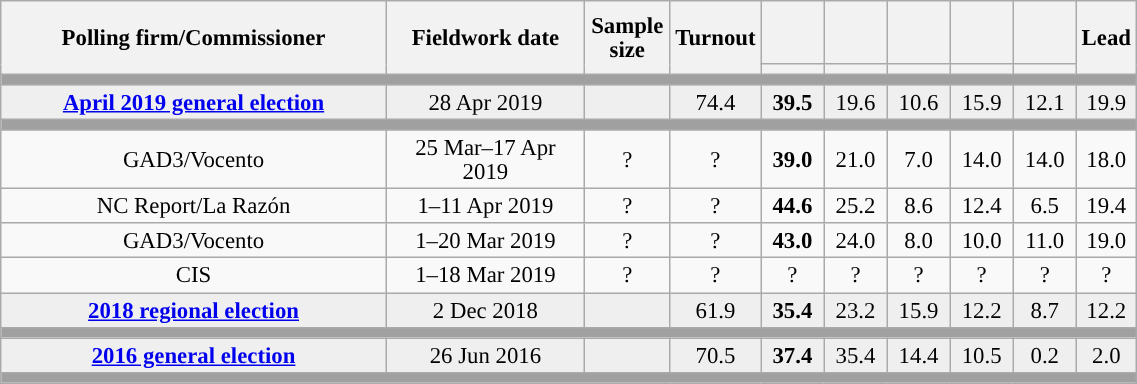<table class="wikitable collapsible collapsed" style="text-align:center; font-size:95%; line-height:16px;">
<tr style="height:42px;">
<th style="width:250px;" rowspan="2">Polling firm/Commissioner</th>
<th style="width:125px;" rowspan="2">Fieldwork date</th>
<th style="width:50px;" rowspan="2">Sample size</th>
<th style="width:45px;" rowspan="2">Turnout</th>
<th style="width:35px;"></th>
<th style="width:35px;"></th>
<th style="width:35px;"></th>
<th style="width:35px;"></th>
<th style="width:35px;"></th>
<th style="width:30px;" rowspan="2">Lead</th>
</tr>
<tr>
<th style="color:inherit;background:"></th>
<th style="color:inherit;background:"></th>
<th style="color:inherit;background:"></th>
<th style="color:inherit;background:"></th>
<th style="color:inherit;background:"></th>
</tr>
<tr>
<td colspan="10" style="background:#A0A0A0"></td>
</tr>
<tr style="background:#EFEFEF;">
<td><strong><a href='#'>April 2019 general election</a></strong></td>
<td>28 Apr 2019</td>
<td></td>
<td>74.4</td>
<td><strong>39.5</strong><br></td>
<td>19.6<br></td>
<td>10.6<br></td>
<td>15.9<br></td>
<td>12.1<br></td>
<td style="background:">19.9</td>
</tr>
<tr>
<td colspan="10" style="background:#A0A0A0"></td>
</tr>
<tr>
<td>GAD3/Vocento</td>
<td>25 Mar–17 Apr 2019</td>
<td>?</td>
<td>?</td>
<td><strong>39.0</strong><br></td>
<td>21.0<br></td>
<td>7.0<br></td>
<td>14.0<br></td>
<td>14.0<br></td>
<td style="background:">18.0</td>
</tr>
<tr>
<td>NC Report/La Razón</td>
<td>1–11 Apr 2019</td>
<td>?</td>
<td>?</td>
<td><strong>44.6</strong><br></td>
<td>25.2<br></td>
<td>8.6<br></td>
<td>12.4<br></td>
<td>6.5<br></td>
<td style="background:">19.4</td>
</tr>
<tr>
<td>GAD3/Vocento</td>
<td>1–20 Mar 2019</td>
<td>?</td>
<td>?</td>
<td><strong>43.0</strong><br></td>
<td>24.0<br></td>
<td>8.0<br></td>
<td>10.0<br></td>
<td>11.0<br></td>
<td style="background:">19.0</td>
</tr>
<tr>
<td>CIS</td>
<td>1–18 Mar 2019</td>
<td>?</td>
<td>?</td>
<td>?<br></td>
<td>?<br></td>
<td>?<br></td>
<td>?<br></td>
<td>?<br></td>
<td style="background:">?</td>
</tr>
<tr style="background:#EFEFEF;">
<td><strong><a href='#'>2018 regional election</a></strong></td>
<td>2 Dec 2018</td>
<td></td>
<td>61.9</td>
<td><strong>35.4</strong><br></td>
<td>23.2<br></td>
<td>15.9<br></td>
<td>12.2<br></td>
<td>8.7<br></td>
<td style="background:">12.2</td>
</tr>
<tr>
<td colspan="10" style="background:#A0A0A0"></td>
</tr>
<tr style="background:#EFEFEF;">
<td><strong><a href='#'>2016 general election</a></strong></td>
<td>26 Jun 2016</td>
<td></td>
<td>70.5</td>
<td><strong>37.4</strong><br></td>
<td>35.4<br></td>
<td>14.4<br></td>
<td>10.5<br></td>
<td>0.2<br></td>
<td style="background:">2.0</td>
</tr>
<tr>
<td colspan="10" style="background:#A0A0A0"></td>
</tr>
</table>
